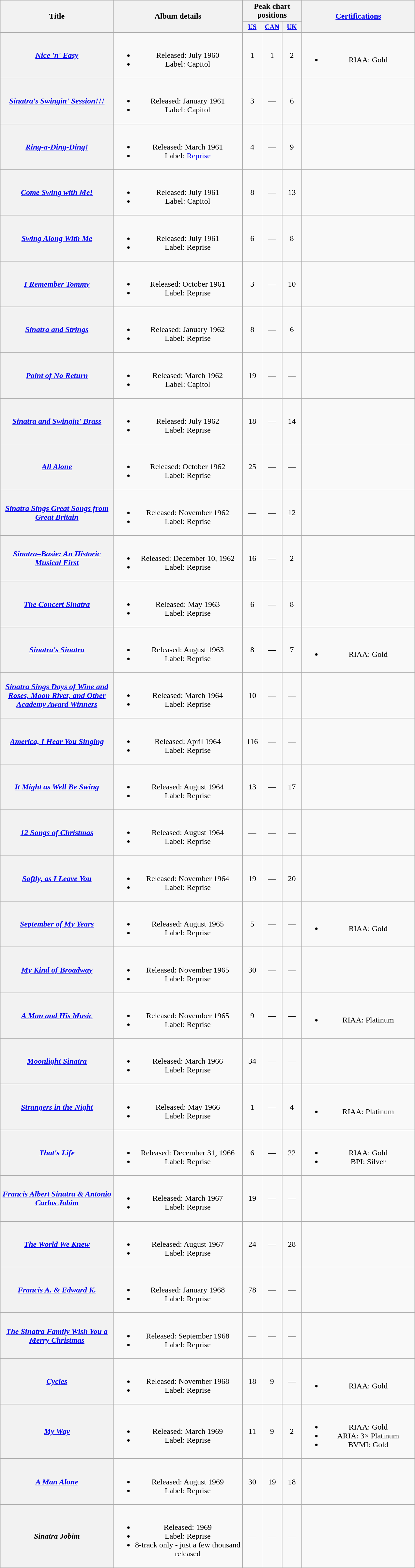<table class="wikitable plainrowheaders" style="text-align:center">
<tr>
<th scope="col" rowspan="2" style="width:14em;">Title</th>
<th scope="col" rowspan="2" style="width:16em;">Album details</th>
<th scope="col" colspan="3">Peak chart positions</th>
<th scope="col" rowspan="2" style="width:14em;"><a href='#'>Certifications</a></th>
</tr>
<tr>
<th style="width:2.5em; font-size:85%"><a href='#'>US</a><br></th>
<th style="width:2.5em; font-size:85%"><a href='#'>CAN</a><br></th>
<th style="width:2.5em; font-size:85%"><a href='#'>UK</a><br></th>
</tr>
<tr>
<th scope="row"><em><a href='#'>Nice 'n' Easy</a></em></th>
<td><br><ul><li>Released: July 1960</li><li>Label: Capitol</li></ul></td>
<td>1</td>
<td>1</td>
<td>2</td>
<td><br><ul><li>RIAA: Gold</li></ul></td>
</tr>
<tr>
<th scope="row"><em><a href='#'>Sinatra's Swingin' Session!&excl;!</a></em></th>
<td><br><ul><li>Released: January 1961</li><li>Label: Capitol</li></ul></td>
<td>3</td>
<td>—</td>
<td>6</td>
<td></td>
</tr>
<tr>
<th scope="row"><em><a href='#'>Ring-a-Ding-Ding!</a></em></th>
<td><br><ul><li>Released: March 1961</li><li>Label: <a href='#'>Reprise</a></li></ul></td>
<td>4</td>
<td>—</td>
<td>9</td>
<td></td>
</tr>
<tr>
<th scope="row"><em><a href='#'>Come Swing with Me!</a></em></th>
<td><br><ul><li>Released: July 1961</li><li>Label: Capitol</li></ul></td>
<td>8</td>
<td>—</td>
<td>13</td>
<td></td>
</tr>
<tr>
<th scope="row"><em><a href='#'>Swing Along With Me</a></em><br></th>
<td><br><ul><li>Released: July 1961</li><li>Label: Reprise</li></ul></td>
<td>6</td>
<td>—</td>
<td>8</td>
<td></td>
</tr>
<tr>
<th scope="row"><em><a href='#'>I Remember Tommy</a></em></th>
<td><br><ul><li>Released: October 1961</li><li>Label: Reprise</li></ul></td>
<td>3</td>
<td>—</td>
<td>10</td>
<td></td>
</tr>
<tr>
<th scope="row"><em><a href='#'>Sinatra and Strings</a></em></th>
<td><br><ul><li>Released: January 1962</li><li>Label: Reprise</li></ul></td>
<td>8</td>
<td>—</td>
<td>6</td>
<td></td>
</tr>
<tr>
<th scope="row"><em><a href='#'>Point of No Return</a></em></th>
<td><br><ul><li>Released: March 1962</li><li>Label: Capitol</li></ul></td>
<td>19</td>
<td>—</td>
<td>—</td>
<td></td>
</tr>
<tr>
<th scope="row"><em><a href='#'>Sinatra and Swingin' Brass</a></em></th>
<td><br><ul><li>Released: July 1962</li><li>Label: Reprise</li></ul></td>
<td>18</td>
<td>—</td>
<td>14</td>
<td></td>
</tr>
<tr>
<th scope="row"><em><a href='#'>All Alone</a></em></th>
<td><br><ul><li>Released: October 1962</li><li>Label: Reprise</li></ul></td>
<td>25</td>
<td>—</td>
<td>—</td>
<td></td>
</tr>
<tr>
<th scope="row"><em><a href='#'>Sinatra Sings Great Songs from Great Britain</a></em></th>
<td><br><ul><li>Released: November 1962</li><li>Label: Reprise</li></ul></td>
<td>—</td>
<td>—</td>
<td>12</td>
<td></td>
</tr>
<tr>
<th scope="row"><em><a href='#'>Sinatra–Basie: An Historic Musical First</a></em><br></th>
<td><br><ul><li>Released: December 10, 1962</li><li>Label: Reprise</li></ul></td>
<td>16</td>
<td>—</td>
<td>2</td>
<td></td>
</tr>
<tr>
<th scope="row"><em><a href='#'>The Concert Sinatra</a></em></th>
<td><br><ul><li>Released: May 1963</li><li>Label: Reprise</li></ul></td>
<td>6</td>
<td>—</td>
<td>8</td>
<td></td>
</tr>
<tr>
<th scope="row"><em><a href='#'>Sinatra's Sinatra</a></em></th>
<td><br><ul><li>Released: August 1963</li><li>Label: Reprise</li></ul></td>
<td>8</td>
<td>—</td>
<td>7</td>
<td><br><ul><li>RIAA: Gold</li></ul></td>
</tr>
<tr>
<th scope="row"><em><a href='#'>Sinatra Sings Days of Wine and Roses, Moon River, and Other Academy Award Winners</a></em></th>
<td><br><ul><li>Released: March 1964</li><li>Label: Reprise</li></ul></td>
<td>10</td>
<td>—</td>
<td>—</td>
<td></td>
</tr>
<tr>
<th scope="row"><em><a href='#'>America, I Hear You Singing</a></em><br></th>
<td><br><ul><li>Released: April 1964</li><li>Label: Reprise</li></ul></td>
<td>116</td>
<td>—</td>
<td>—</td>
<td></td>
</tr>
<tr>
<th scope="row"><em><a href='#'>It Might as Well Be Swing</a></em><br></th>
<td><br><ul><li>Released: August 1964</li><li>Label: Reprise</li></ul></td>
<td>13</td>
<td>—</td>
<td>17</td>
<td></td>
</tr>
<tr>
<th scope="row"><em><a href='#'>12 Songs of Christmas</a></em><br></th>
<td><br><ul><li>Released: August 1964</li><li>Label: Reprise</li></ul></td>
<td>—</td>
<td>—</td>
<td>—</td>
<td></td>
</tr>
<tr>
<th scope="row"><em><a href='#'>Softly, as I Leave You</a></em></th>
<td><br><ul><li>Released: November 1964</li><li>Label: Reprise</li></ul></td>
<td>19</td>
<td>—</td>
<td>20</td>
<td></td>
</tr>
<tr>
<th scope="row"><em><a href='#'>September of My Years</a></em></th>
<td><br><ul><li>Released: August 1965</li><li>Label: Reprise</li></ul></td>
<td>5</td>
<td>—</td>
<td>—</td>
<td><br><ul><li>RIAA: Gold</li></ul></td>
</tr>
<tr>
<th scope="row"><em><a href='#'>My Kind of Broadway</a></em></th>
<td><br><ul><li>Released: November 1965</li><li>Label: Reprise</li></ul></td>
<td>30</td>
<td>—</td>
<td>—</td>
<td></td>
</tr>
<tr>
<th scope="row"><em><a href='#'>A Man and His Music</a></em></th>
<td><br><ul><li>Released: November 1965</li><li>Label: Reprise</li></ul></td>
<td>9</td>
<td>—</td>
<td>—</td>
<td><br><ul><li>RIAA: Platinum</li></ul></td>
</tr>
<tr>
<th scope="row"><em><a href='#'>Moonlight Sinatra</a></em></th>
<td><br><ul><li>Released: March 1966</li><li>Label: Reprise</li></ul></td>
<td>34</td>
<td>—</td>
<td>—</td>
<td></td>
</tr>
<tr>
<th scope="row"><em><a href='#'>Strangers in the Night</a></em></th>
<td><br><ul><li>Released: May 1966</li><li>Label: Reprise</li></ul></td>
<td>1</td>
<td>—</td>
<td>4</td>
<td><br><ul><li>RIAA: Platinum</li></ul></td>
</tr>
<tr>
<th scope="row"><em><a href='#'>That's Life</a></em></th>
<td><br><ul><li>Released: December 31, 1966</li><li>Label: Reprise</li></ul></td>
<td>6</td>
<td>—</td>
<td>22</td>
<td><br><ul><li>RIAA: Gold</li><li>BPI: Silver</li></ul></td>
</tr>
<tr>
<th scope="row"><em><a href='#'>Francis Albert Sinatra & Antonio Carlos Jobim</a></em><br></th>
<td><br><ul><li>Released: March 1967</li><li>Label: Reprise</li></ul></td>
<td>19</td>
<td>—</td>
<td>—</td>
<td></td>
</tr>
<tr>
<th scope="row"><em><a href='#'>The World We Knew</a></em></th>
<td><br><ul><li>Released: August 1967</li><li>Label: Reprise</li></ul></td>
<td>24</td>
<td>—</td>
<td>28</td>
<td></td>
</tr>
<tr>
<th scope="row"><em><a href='#'>Francis A. & Edward K.</a></em><br></th>
<td><br><ul><li>Released: January 1968</li><li>Label: Reprise</li></ul></td>
<td>78</td>
<td>—</td>
<td>—</td>
<td></td>
</tr>
<tr>
<th scope="row"><em><a href='#'>The Sinatra Family Wish You a Merry Christmas</a></em><br></th>
<td><br><ul><li>Released: September 1968</li><li>Label: Reprise</li></ul></td>
<td>—</td>
<td>—</td>
<td>—</td>
<td></td>
</tr>
<tr>
<th scope="row"><em><a href='#'>Cycles</a></em></th>
<td><br><ul><li>Released: November 1968</li><li>Label: Reprise</li></ul></td>
<td>18</td>
<td>9</td>
<td>—</td>
<td><br><ul><li>RIAA: Gold</li></ul></td>
</tr>
<tr>
<th scope="row"><em><a href='#'>My Way</a></em></th>
<td><br><ul><li>Released: March 1969</li><li>Label: Reprise</li></ul></td>
<td>11</td>
<td>9</td>
<td>2</td>
<td><br><ul><li>RIAA: Gold</li><li>ARIA: 3× Platinum</li><li>BVMI: Gold</li></ul></td>
</tr>
<tr>
<th scope="row"><em><a href='#'>A Man Alone</a></em></th>
<td><br><ul><li>Released: August 1969</li><li>Label: Reprise</li></ul></td>
<td>30</td>
<td>19</td>
<td>18</td>
<td></td>
</tr>
<tr>
<th scope="row"><em>Sinatra Jobim</em></th>
<td><br><ul><li>Released: 1969</li><li>Label: Reprise</li><li>8-track only - just a few thousand released</li></ul></td>
<td>—</td>
<td>—</td>
<td>—</td>
<td></td>
</tr>
</table>
